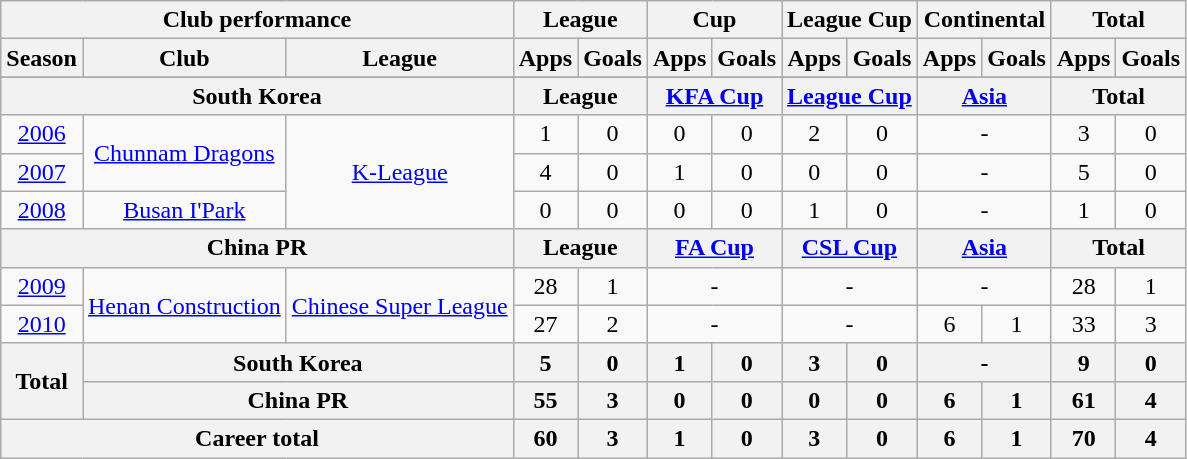<table class="wikitable" style="text-align:center">
<tr>
<th colspan=3>Club performance</th>
<th colspan=2>League</th>
<th colspan=2>Cup</th>
<th colspan=2>League Cup</th>
<th colspan=2>Continental</th>
<th colspan=2>Total</th>
</tr>
<tr>
<th>Season</th>
<th>Club</th>
<th>League</th>
<th>Apps</th>
<th>Goals</th>
<th>Apps</th>
<th>Goals</th>
<th>Apps</th>
<th>Goals</th>
<th>Apps</th>
<th>Goals</th>
<th>Apps</th>
<th>Goals</th>
</tr>
<tr>
</tr>
<tr>
<th colspan=3>South Korea</th>
<th colspan=2>League</th>
<th colspan=2><a href='#'>KFA Cup</a></th>
<th colspan=2><a href='#'>League Cup</a></th>
<th colspan=2><a href='#'>Asia</a></th>
<th colspan=2>Total</th>
</tr>
<tr>
<td><a href='#'>2006</a></td>
<td rowspan="2"><a href='#'>Chunnam Dragons</a></td>
<td rowspan="3"><a href='#'>K-League</a></td>
<td>1</td>
<td>0</td>
<td>0</td>
<td>0</td>
<td>2</td>
<td>0</td>
<td colspan="2">-</td>
<td>3</td>
<td>0</td>
</tr>
<tr>
<td><a href='#'>2007</a></td>
<td>4</td>
<td>0</td>
<td>1</td>
<td>0</td>
<td>0</td>
<td>0</td>
<td colspan="2">-</td>
<td>5</td>
<td>0</td>
</tr>
<tr>
<td><a href='#'>2008</a></td>
<td><a href='#'>Busan I'Park</a></td>
<td>0</td>
<td>0</td>
<td>0</td>
<td>0</td>
<td>1</td>
<td>0</td>
<td colspan="2">-</td>
<td>1</td>
<td>0</td>
</tr>
<tr>
<th colspan=3>China PR</th>
<th colspan=2>League</th>
<th colspan=2><a href='#'>FA Cup</a></th>
<th colspan=2><a href='#'>CSL Cup</a></th>
<th colspan=2><a href='#'>Asia</a></th>
<th colspan=2>Total</th>
</tr>
<tr>
<td><a href='#'>2009</a></td>
<td rowspan="2"><a href='#'>Henan Construction</a></td>
<td rowspan="2"><a href='#'>Chinese Super League</a></td>
<td>28</td>
<td>1</td>
<td colspan="2">-</td>
<td colspan="2">-</td>
<td colspan="2">-</td>
<td>28</td>
<td>1</td>
</tr>
<tr>
<td><a href='#'>2010</a></td>
<td>27</td>
<td>2</td>
<td colspan="2">-</td>
<td colspan="2">-</td>
<td>6</td>
<td>1</td>
<td>33</td>
<td>3</td>
</tr>
<tr>
<th rowspan=2>Total</th>
<th colspan=2>South Korea</th>
<th>5</th>
<th>0</th>
<th>1</th>
<th>0</th>
<th>3</th>
<th>0</th>
<th colspan="2">-</th>
<th>9</th>
<th>0</th>
</tr>
<tr>
<th colspan=2>China PR</th>
<th>55</th>
<th>3</th>
<th>0</th>
<th>0</th>
<th>0</th>
<th>0</th>
<th>6</th>
<th>1</th>
<th>61</th>
<th>4</th>
</tr>
<tr>
<th colspan=3>Career total</th>
<th>60</th>
<th>3</th>
<th>1</th>
<th>0</th>
<th>3</th>
<th>0</th>
<th>6</th>
<th>1</th>
<th>70</th>
<th>4</th>
</tr>
</table>
